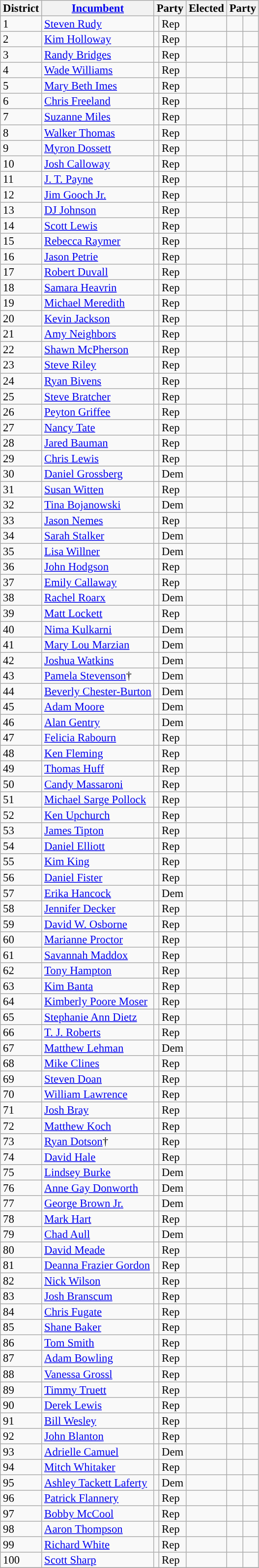<table class="sortable wikitable" style="font-size:95%;line-height:14px;">
<tr>
<th class="unsortable">District</th>
<th class="unsortable"><a href='#'>Incumbent</a></th>
<th colspan="2">Party</th>
<th class="unsortable">Elected</th>
<th colspan="2">Party</th>
</tr>
<tr>
<td>1</td>
<td><a href='#'>Steven Rudy</a></td>
<td style="background:"></td>
<td>Rep</td>
<td></td>
<td></td>
<td></td>
</tr>
<tr>
<td>2</td>
<td><a href='#'>Kim Holloway</a></td>
<td style="background:"></td>
<td>Rep</td>
<td></td>
<td></td>
<td></td>
</tr>
<tr>
<td>3</td>
<td><a href='#'>Randy Bridges</a></td>
<td style="background:"></td>
<td>Rep</td>
<td></td>
<td></td>
<td></td>
</tr>
<tr>
<td>4</td>
<td><a href='#'>Wade Williams</a></td>
<td style="background:"></td>
<td>Rep</td>
<td></td>
<td></td>
<td></td>
</tr>
<tr>
<td>5</td>
<td><a href='#'>Mary Beth Imes</a></td>
<td style="background:"></td>
<td>Rep</td>
<td></td>
<td></td>
<td></td>
</tr>
<tr>
<td>6</td>
<td><a href='#'>Chris Freeland</a></td>
<td style="background:"></td>
<td>Rep</td>
<td></td>
<td></td>
<td></td>
</tr>
<tr>
<td>7</td>
<td><a href='#'>Suzanne Miles</a></td>
<td style="background:"></td>
<td>Rep</td>
<td></td>
<td></td>
<td></td>
</tr>
<tr>
<td>8</td>
<td><a href='#'>Walker Thomas</a></td>
<td style="background:"></td>
<td>Rep</td>
<td></td>
<td></td>
<td></td>
</tr>
<tr>
<td>9</td>
<td><a href='#'>Myron Dossett</a></td>
<td style="background:"></td>
<td>Rep</td>
<td></td>
<td></td>
<td></td>
</tr>
<tr>
<td>10</td>
<td><a href='#'>Josh Calloway</a></td>
<td style="background:"></td>
<td>Rep</td>
<td></td>
<td></td>
<td></td>
</tr>
<tr>
<td>11</td>
<td><a href='#'>J. T. Payne</a></td>
<td style="background:"></td>
<td>Rep</td>
<td></td>
<td></td>
<td></td>
</tr>
<tr>
<td>12</td>
<td><a href='#'>Jim Gooch Jr.</a></td>
<td style="background:"></td>
<td>Rep</td>
<td></td>
<td></td>
<td></td>
</tr>
<tr>
<td>13</td>
<td><a href='#'>DJ Johnson</a></td>
<td style="background:"></td>
<td>Rep</td>
<td></td>
<td></td>
<td></td>
</tr>
<tr>
<td>14</td>
<td><a href='#'>Scott Lewis</a></td>
<td style="background:"></td>
<td>Rep</td>
<td></td>
<td></td>
<td></td>
</tr>
<tr>
<td>15</td>
<td><a href='#'>Rebecca Raymer</a></td>
<td style="background:"></td>
<td>Rep</td>
<td></td>
<td></td>
<td></td>
</tr>
<tr>
<td>16</td>
<td><a href='#'>Jason Petrie</a></td>
<td style="background:"></td>
<td>Rep</td>
<td></td>
<td></td>
<td></td>
</tr>
<tr>
<td>17</td>
<td><a href='#'>Robert Duvall</a></td>
<td style="background:"></td>
<td>Rep</td>
<td></td>
<td></td>
<td></td>
</tr>
<tr>
<td>18</td>
<td><a href='#'>Samara Heavrin</a></td>
<td style="background:"></td>
<td>Rep</td>
<td></td>
<td></td>
<td></td>
</tr>
<tr>
<td>19</td>
<td><a href='#'>Michael Meredith</a></td>
<td style="background:"></td>
<td>Rep</td>
<td></td>
<td></td>
<td></td>
</tr>
<tr>
<td>20</td>
<td><a href='#'>Kevin Jackson</a></td>
<td style="background:"></td>
<td>Rep</td>
<td></td>
<td></td>
<td></td>
</tr>
<tr>
<td>21</td>
<td><a href='#'>Amy Neighbors</a></td>
<td style="background:"></td>
<td>Rep</td>
<td></td>
<td></td>
<td></td>
</tr>
<tr>
<td>22</td>
<td><a href='#'>Shawn McPherson</a></td>
<td style="background:"></td>
<td>Rep</td>
<td></td>
<td></td>
<td></td>
</tr>
<tr>
<td>23</td>
<td><a href='#'>Steve Riley</a></td>
<td style="background:"></td>
<td>Rep</td>
<td></td>
<td></td>
<td></td>
</tr>
<tr>
<td>24</td>
<td><a href='#'>Ryan Bivens</a></td>
<td style="background:"></td>
<td>Rep</td>
<td></td>
<td></td>
<td></td>
</tr>
<tr>
<td>25</td>
<td><a href='#'>Steve Bratcher</a></td>
<td style="background:"></td>
<td>Rep</td>
<td></td>
<td></td>
<td></td>
</tr>
<tr>
<td>26</td>
<td><a href='#'>Peyton Griffee</a></td>
<td style="background:"></td>
<td>Rep</td>
<td></td>
<td></td>
<td></td>
</tr>
<tr>
<td>27</td>
<td><a href='#'>Nancy Tate</a></td>
<td style="background:"></td>
<td>Rep</td>
<td></td>
<td></td>
<td></td>
</tr>
<tr>
<td>28</td>
<td><a href='#'>Jared Bauman</a></td>
<td style="background:"></td>
<td>Rep</td>
<td></td>
<td></td>
<td></td>
</tr>
<tr>
<td>29</td>
<td><a href='#'>Chris Lewis</a></td>
<td style="background:"></td>
<td>Rep</td>
<td></td>
<td></td>
<td></td>
</tr>
<tr>
<td>30</td>
<td><a href='#'>Daniel Grossberg</a></td>
<td style="background:"></td>
<td>Dem</td>
<td></td>
<td></td>
<td></td>
</tr>
<tr>
<td>31</td>
<td><a href='#'>Susan Witten</a></td>
<td style="background:"></td>
<td>Rep</td>
<td></td>
<td></td>
<td></td>
</tr>
<tr>
<td>32</td>
<td><a href='#'>Tina Bojanowski</a></td>
<td style="background:"></td>
<td>Dem</td>
<td></td>
<td></td>
<td></td>
</tr>
<tr>
<td>33</td>
<td><a href='#'>Jason Nemes</a></td>
<td style="background:"></td>
<td>Rep</td>
<td></td>
<td></td>
<td></td>
</tr>
<tr>
<td>34</td>
<td><a href='#'>Sarah Stalker</a></td>
<td style="background:"></td>
<td>Dem</td>
<td></td>
<td></td>
<td></td>
</tr>
<tr>
<td>35</td>
<td><a href='#'>Lisa Willner</a></td>
<td style="background:"></td>
<td>Dem</td>
<td></td>
<td></td>
<td></td>
</tr>
<tr>
<td>36</td>
<td><a href='#'>John Hodgson</a></td>
<td style="background:"></td>
<td>Rep</td>
<td></td>
<td></td>
<td></td>
</tr>
<tr>
<td>37</td>
<td><a href='#'>Emily Callaway</a></td>
<td style="background:"></td>
<td>Rep</td>
<td></td>
<td></td>
<td></td>
</tr>
<tr>
<td>38</td>
<td><a href='#'>Rachel Roarx</a></td>
<td style="background:"></td>
<td>Dem</td>
<td></td>
<td></td>
<td></td>
</tr>
<tr>
<td>39</td>
<td><a href='#'>Matt Lockett</a></td>
<td style="background:"></td>
<td>Rep</td>
<td></td>
<td></td>
<td></td>
</tr>
<tr>
<td>40</td>
<td><a href='#'>Nima Kulkarni</a></td>
<td style="background:"></td>
<td>Dem</td>
<td></td>
<td></td>
<td></td>
</tr>
<tr>
<td>41</td>
<td><a href='#'>Mary Lou Marzian</a></td>
<td style="background:"></td>
<td>Dem</td>
<td></td>
<td></td>
<td></td>
</tr>
<tr>
<td>42</td>
<td><a href='#'>Joshua Watkins</a></td>
<td style="background:"></td>
<td>Dem</td>
<td></td>
<td></td>
<td></td>
</tr>
<tr>
<td>43</td>
<td><a href='#'>Pamela Stevenson</a>†</td>
<td style="background:"></td>
<td>Dem</td>
<td></td>
<td></td>
<td></td>
</tr>
<tr>
<td>44</td>
<td><a href='#'>Beverly Chester-Burton</a></td>
<td style="background:"></td>
<td>Dem</td>
<td></td>
<td></td>
<td></td>
</tr>
<tr>
<td>45</td>
<td><a href='#'>Adam Moore</a></td>
<td style="background:"></td>
<td>Dem</td>
<td></td>
<td></td>
<td></td>
</tr>
<tr>
<td>46</td>
<td><a href='#'>Alan Gentry</a></td>
<td style="background:"></td>
<td>Dem</td>
<td></td>
<td></td>
<td></td>
</tr>
<tr>
<td>47</td>
<td><a href='#'>Felicia Rabourn</a></td>
<td style="background:"></td>
<td>Rep</td>
<td></td>
<td></td>
<td></td>
</tr>
<tr>
<td>48</td>
<td><a href='#'>Ken Fleming</a></td>
<td style="background:"></td>
<td>Rep</td>
<td></td>
<td></td>
<td></td>
</tr>
<tr>
<td>49</td>
<td><a href='#'>Thomas Huff</a></td>
<td style="background:"></td>
<td>Rep</td>
<td></td>
<td></td>
<td></td>
</tr>
<tr>
<td>50</td>
<td><a href='#'>Candy Massaroni</a></td>
<td style="background:"></td>
<td>Rep</td>
<td></td>
<td></td>
<td></td>
</tr>
<tr>
<td>51</td>
<td><a href='#'>Michael Sarge Pollock</a></td>
<td style="background:"></td>
<td>Rep</td>
<td></td>
<td></td>
<td></td>
</tr>
<tr>
<td>52</td>
<td><a href='#'>Ken Upchurch</a></td>
<td style="background:"></td>
<td>Rep</td>
<td></td>
<td></td>
<td></td>
</tr>
<tr>
<td>53</td>
<td><a href='#'>James Tipton</a></td>
<td style="background:"></td>
<td>Rep</td>
<td></td>
<td></td>
<td></td>
</tr>
<tr>
<td>54</td>
<td><a href='#'>Daniel Elliott</a></td>
<td style="background:"></td>
<td>Rep</td>
<td></td>
<td></td>
<td></td>
</tr>
<tr>
<td>55</td>
<td><a href='#'>Kim King</a></td>
<td style="background:"></td>
<td>Rep</td>
<td></td>
<td></td>
<td></td>
</tr>
<tr>
<td>56</td>
<td><a href='#'>Daniel Fister</a></td>
<td style="background:"></td>
<td>Rep</td>
<td></td>
<td></td>
<td></td>
</tr>
<tr>
<td>57</td>
<td><a href='#'>Erika Hancock</a></td>
<td style="background:"></td>
<td>Dem</td>
<td></td>
<td></td>
<td></td>
</tr>
<tr>
<td>58</td>
<td><a href='#'>Jennifer Decker</a></td>
<td style="background:"></td>
<td>Rep</td>
<td></td>
<td></td>
<td></td>
</tr>
<tr>
<td>59</td>
<td><a href='#'>David W. Osborne</a></td>
<td style="background:"></td>
<td>Rep</td>
<td></td>
<td></td>
<td></td>
</tr>
<tr>
<td>60</td>
<td><a href='#'>Marianne Proctor</a></td>
<td style="background:"></td>
<td>Rep</td>
<td></td>
<td></td>
<td></td>
</tr>
<tr>
<td>61</td>
<td><a href='#'>Savannah Maddox</a></td>
<td style="background:"></td>
<td>Rep</td>
<td></td>
<td></td>
<td></td>
</tr>
<tr>
<td>62</td>
<td><a href='#'>Tony Hampton</a></td>
<td style="background:"></td>
<td>Rep</td>
<td></td>
<td></td>
<td></td>
</tr>
<tr>
<td>63</td>
<td><a href='#'>Kim Banta</a></td>
<td style="background:"></td>
<td>Rep</td>
<td></td>
<td></td>
<td></td>
</tr>
<tr>
<td>64</td>
<td><a href='#'>Kimberly Poore Moser</a></td>
<td style="background:"></td>
<td>Rep</td>
<td></td>
<td></td>
<td></td>
</tr>
<tr>
<td>65</td>
<td><a href='#'>Stephanie Ann Dietz</a></td>
<td style="background:"></td>
<td>Rep</td>
<td></td>
<td></td>
<td></td>
</tr>
<tr>
<td>66</td>
<td><a href='#'>T. J. Roberts</a></td>
<td style="background:"></td>
<td>Rep</td>
<td></td>
<td></td>
<td></td>
</tr>
<tr>
<td>67</td>
<td><a href='#'>Matthew Lehman</a></td>
<td style="background:"></td>
<td>Dem</td>
<td></td>
<td></td>
<td></td>
</tr>
<tr>
<td>68</td>
<td><a href='#'>Mike Clines</a></td>
<td style="background:"></td>
<td>Rep</td>
<td></td>
<td></td>
<td></td>
</tr>
<tr>
<td>69</td>
<td><a href='#'>Steven Doan</a></td>
<td style="background:"></td>
<td>Rep</td>
<td></td>
<td></td>
<td></td>
</tr>
<tr>
<td>70</td>
<td><a href='#'>William Lawrence</a></td>
<td style="background:"></td>
<td>Rep</td>
<td></td>
<td></td>
<td></td>
</tr>
<tr>
<td>71</td>
<td><a href='#'>Josh Bray</a></td>
<td style="background:"></td>
<td>Rep</td>
<td></td>
<td></td>
<td></td>
</tr>
<tr>
<td>72</td>
<td><a href='#'>Matthew Koch</a></td>
<td style="background:"></td>
<td>Rep</td>
<td></td>
<td></td>
<td></td>
</tr>
<tr>
<td>73</td>
<td><a href='#'>Ryan Dotson</a>†</td>
<td style="background:"></td>
<td>Rep</td>
<td></td>
<td></td>
<td></td>
</tr>
<tr>
<td>74</td>
<td><a href='#'>David Hale</a></td>
<td style="background:"></td>
<td>Rep</td>
<td></td>
<td></td>
<td></td>
</tr>
<tr>
<td>75</td>
<td><a href='#'>Lindsey Burke</a></td>
<td style="background:"></td>
<td>Dem</td>
<td></td>
<td></td>
<td></td>
</tr>
<tr>
<td>76</td>
<td><a href='#'>Anne Gay Donworth</a></td>
<td style="background:"></td>
<td>Dem</td>
<td></td>
<td></td>
<td></td>
</tr>
<tr>
<td>77</td>
<td><a href='#'>George Brown Jr.</a></td>
<td style="background:"></td>
<td>Dem</td>
<td></td>
<td></td>
<td></td>
</tr>
<tr>
<td>78</td>
<td><a href='#'>Mark Hart</a></td>
<td style="background:"></td>
<td>Rep</td>
<td></td>
<td></td>
<td></td>
</tr>
<tr>
<td>79</td>
<td><a href='#'>Chad Aull</a></td>
<td style="background:"></td>
<td>Dem</td>
<td></td>
<td></td>
<td></td>
</tr>
<tr>
<td>80</td>
<td><a href='#'>David Meade</a></td>
<td style="background:"></td>
<td>Rep</td>
<td></td>
<td></td>
<td></td>
</tr>
<tr>
<td>81</td>
<td><a href='#'>Deanna Frazier Gordon</a></td>
<td style="background:"></td>
<td>Rep</td>
<td></td>
<td></td>
<td></td>
</tr>
<tr>
<td>82</td>
<td><a href='#'>Nick Wilson</a></td>
<td style="background:"></td>
<td>Rep</td>
<td></td>
<td></td>
<td></td>
</tr>
<tr>
<td>83</td>
<td><a href='#'>Josh Branscum</a></td>
<td style="background:"></td>
<td>Rep</td>
<td></td>
<td></td>
<td></td>
</tr>
<tr>
<td>84</td>
<td><a href='#'>Chris Fugate</a></td>
<td style="background:"></td>
<td>Rep</td>
<td></td>
<td></td>
<td></td>
</tr>
<tr>
<td>85</td>
<td><a href='#'>Shane Baker</a></td>
<td style="background:"></td>
<td>Rep</td>
<td></td>
<td></td>
<td></td>
</tr>
<tr>
<td>86</td>
<td><a href='#'>Tom Smith</a></td>
<td style="background:"></td>
<td>Rep</td>
<td></td>
<td></td>
<td></td>
</tr>
<tr>
<td>87</td>
<td><a href='#'>Adam Bowling</a></td>
<td style="background:"></td>
<td>Rep</td>
<td></td>
<td></td>
<td></td>
</tr>
<tr>
<td>88</td>
<td><a href='#'>Vanessa Grossl</a></td>
<td style="background:"></td>
<td>Rep</td>
<td></td>
<td></td>
<td></td>
</tr>
<tr>
<td>89</td>
<td><a href='#'>Timmy Truett</a></td>
<td style="background:"></td>
<td>Rep</td>
<td></td>
<td></td>
<td></td>
</tr>
<tr>
<td>90</td>
<td><a href='#'>Derek Lewis</a></td>
<td style="background:"></td>
<td>Rep</td>
<td></td>
<td></td>
<td></td>
</tr>
<tr>
<td>91</td>
<td><a href='#'>Bill Wesley</a></td>
<td style="background:"></td>
<td>Rep</td>
<td></td>
<td></td>
<td></td>
</tr>
<tr>
<td>92</td>
<td><a href='#'>John Blanton</a></td>
<td style="background:"></td>
<td>Rep</td>
<td></td>
<td></td>
<td></td>
</tr>
<tr>
<td>93</td>
<td><a href='#'>Adrielle Camuel</a></td>
<td style="background:"></td>
<td>Dem</td>
<td></td>
<td></td>
<td></td>
</tr>
<tr>
<td>94</td>
<td><a href='#'>Mitch Whitaker</a></td>
<td style="background:"></td>
<td>Rep</td>
<td></td>
<td></td>
<td></td>
</tr>
<tr>
<td>95</td>
<td><a href='#'>Ashley Tackett Laferty</a></td>
<td style="background:"></td>
<td>Dem</td>
<td></td>
<td></td>
<td></td>
</tr>
<tr>
<td>96</td>
<td><a href='#'>Patrick Flannery</a></td>
<td style="background:"></td>
<td>Rep</td>
<td></td>
<td></td>
<td></td>
</tr>
<tr>
<td>97</td>
<td><a href='#'>Bobby McCool</a></td>
<td style="background:"></td>
<td>Rep</td>
<td></td>
<td></td>
<td></td>
</tr>
<tr>
<td>98</td>
<td><a href='#'>Aaron Thompson</a></td>
<td style="background:"></td>
<td>Rep</td>
<td></td>
<td></td>
<td></td>
</tr>
<tr>
<td>99</td>
<td><a href='#'>Richard White</a></td>
<td style="background:"></td>
<td>Rep</td>
<td></td>
<td></td>
<td></td>
</tr>
<tr>
<td>100</td>
<td><a href='#'>Scott Sharp</a></td>
<td style="background:"></td>
<td>Rep</td>
<td></td>
<td></td>
<td></td>
</tr>
<tr>
</tr>
</table>
